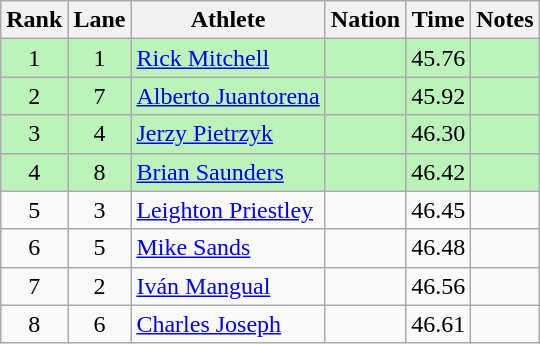<table class="wikitable sortable" style="text-align:center">
<tr>
<th>Rank</th>
<th>Lane</th>
<th>Athlete</th>
<th>Nation</th>
<th>Time</th>
<th>Notes</th>
</tr>
<tr style="background:#bbf3bb;">
<td>1</td>
<td>1</td>
<td align=left><a href='#'>Rick Mitchell</a></td>
<td align=left></td>
<td>45.76</td>
<td></td>
</tr>
<tr style="background:#bbf3bb;">
<td>2</td>
<td>7</td>
<td align=left><a href='#'>Alberto Juantorena</a></td>
<td align=left></td>
<td>45.92</td>
<td></td>
</tr>
<tr style="background:#bbf3bb;">
<td>3</td>
<td>4</td>
<td align=left><a href='#'>Jerzy Pietrzyk</a></td>
<td align=left></td>
<td>46.30</td>
<td></td>
</tr>
<tr style="background:#bbf3bb;">
<td>4</td>
<td>8</td>
<td align=left><a href='#'>Brian Saunders</a></td>
<td align=left></td>
<td>46.42</td>
<td></td>
</tr>
<tr>
<td>5</td>
<td>3</td>
<td align=left><a href='#'>Leighton Priestley</a></td>
<td align=left></td>
<td>46.45</td>
<td></td>
</tr>
<tr>
<td>6</td>
<td>5</td>
<td align=left><a href='#'>Mike Sands</a></td>
<td align=left></td>
<td>46.48</td>
<td></td>
</tr>
<tr>
<td>7</td>
<td>2</td>
<td align=left><a href='#'>Iván Mangual</a></td>
<td align=left></td>
<td>46.56</td>
<td></td>
</tr>
<tr>
<td>8</td>
<td>6</td>
<td align=left><a href='#'>Charles Joseph</a></td>
<td align=left></td>
<td>46.61</td>
<td></td>
</tr>
</table>
